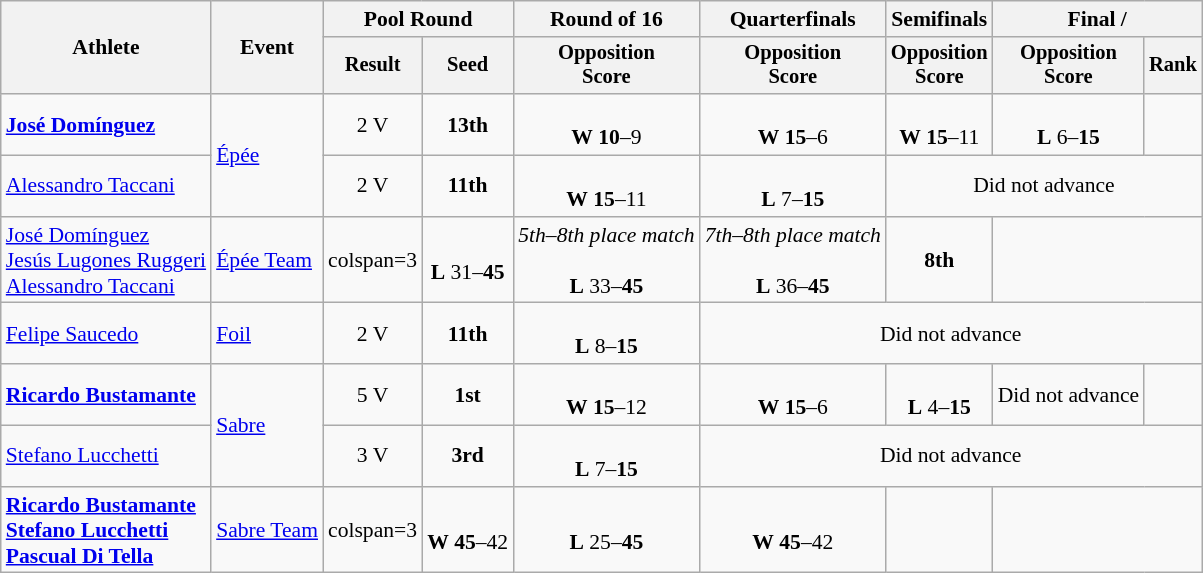<table class=wikitable style="font-size:90%">
<tr>
<th rowspan="2">Athlete</th>
<th rowspan="2">Event</th>
<th colspan=2>Pool Round</th>
<th>Round of 16</th>
<th>Quarterfinals</th>
<th>Semifinals</th>
<th colspan=2>Final / </th>
</tr>
<tr style="font-size:95%">
<th>Result</th>
<th>Seed</th>
<th>Opposition<br>Score</th>
<th>Opposition<br>Score</th>
<th>Opposition<br>Score</th>
<th>Opposition<br>Score</th>
<th>Rank</th>
</tr>
<tr align=center>
<td align=left><strong><a href='#'>José Domínguez</a></strong></td>
<td align=left rowspan=2><a href='#'>Épée</a></td>
<td>2 V</td>
<td><strong>13th</strong></td>
<td><br><strong>W</strong> <strong>10</strong>–9</td>
<td><br><strong>W</strong> <strong>15</strong>–6</td>
<td><br><strong>W</strong> <strong>15</strong>–11</td>
<td><br><strong>L</strong> 6–<strong>15</strong></td>
<td></td>
</tr>
<tr align=center>
<td align=left><a href='#'>Alessandro Taccani</a></td>
<td>2 V</td>
<td><strong>11th</strong></td>
<td><br><strong>W</strong> <strong>15</strong>–11</td>
<td><br><strong>L</strong> 7–<strong>15</strong></td>
<td colspan=3>Did not advance</td>
</tr>
<tr align=center>
<td align=left><a href='#'>José Domínguez</a><br><a href='#'>Jesús Lugones Ruggeri</a><br><a href='#'>Alessandro Taccani</a></td>
<td align=left><a href='#'>Épée Team</a></td>
<td>colspan=3 </td>
<td><br><strong>L</strong> 31–<strong>45</strong></td>
<td><em>5th–8th place match</em><br><br><strong>L</strong> 33–<strong>45</strong></td>
<td><em>7th–8th place match</em><br><br><strong>L</strong> 36–<strong>45</strong></td>
<td><strong>8th</strong></td>
</tr>
<tr align=center>
<td align=left><a href='#'>Felipe Saucedo</a></td>
<td align=left><a href='#'>Foil</a></td>
<td>2 V</td>
<td><strong>11th</strong></td>
<td><br><strong>L</strong> 8–<strong>15</strong></td>
<td colspan=4>Did not advance</td>
</tr>
<tr align=center>
<td align=left><strong><a href='#'>Ricardo Bustamante</a></strong></td>
<td align=left rowspan=2><a href='#'>Sabre</a></td>
<td>5 V</td>
<td><strong>1st</strong></td>
<td><br><strong>W</strong> <strong>15</strong>–12</td>
<td><br><strong>W</strong> <strong>15</strong>–6</td>
<td><br><strong>L</strong> 4–<strong>15</strong></td>
<td>Did not advance</td>
<td></td>
</tr>
<tr align=center>
<td align=left><a href='#'>Stefano Lucchetti</a></td>
<td>3 V</td>
<td><strong>3rd</strong></td>
<td><br><strong>L</strong> 7–<strong>15</strong></td>
<td colspan=4>Did not advance</td>
</tr>
<tr align=center>
<td align=left><strong><a href='#'>Ricardo Bustamante</a></strong><br><strong><a href='#'>Stefano Lucchetti</a></strong><br><strong><a href='#'>Pascual Di Tella</a></strong></td>
<td align=left><a href='#'>Sabre Team</a></td>
<td>colspan=3 </td>
<td><br><strong>W</strong> <strong>45</strong>–42</td>
<td><br><strong>L</strong> 25–<strong>45</strong></td>
<td><br><strong>W</strong> <strong>45</strong>–42</td>
<td></td>
</tr>
</table>
